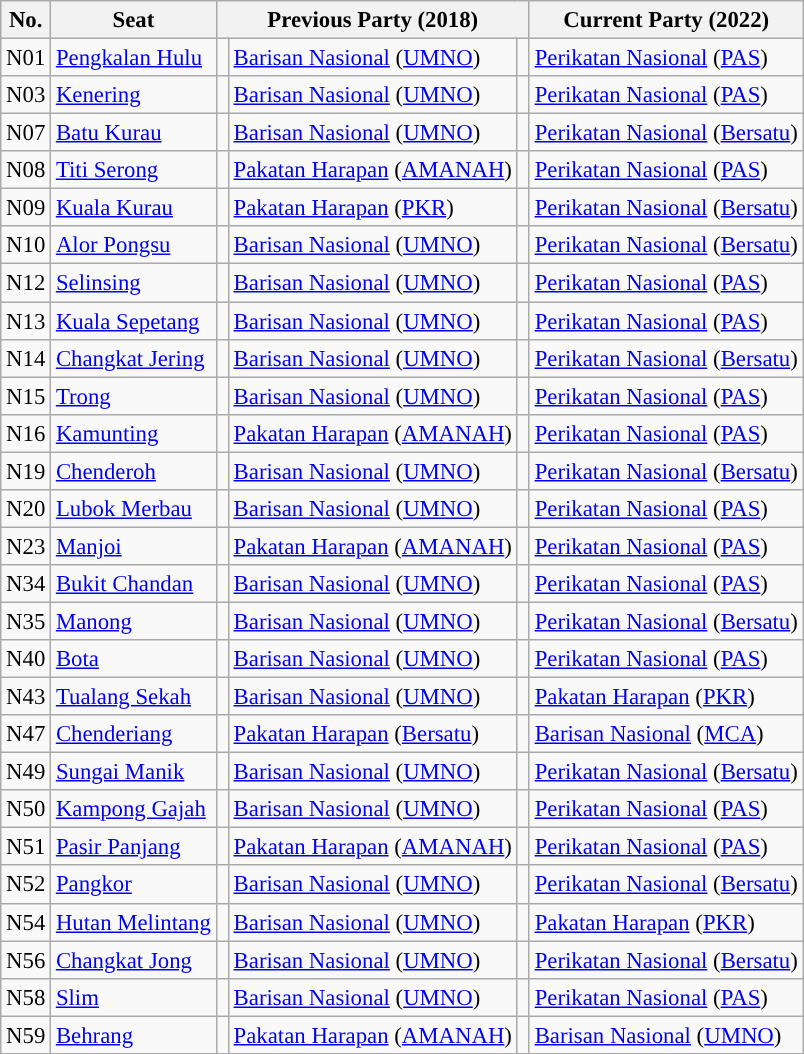<table class="wikitable sortable" style="font-size:95%;">
<tr>
<th scope="col">No.</th>
<th scope="col">Seat</th>
<th colspan="3" scope="col">Previous Party (2018)</th>
<th colspan="3" scope="col">Current Party (2022)</th>
</tr>
<tr>
<td>N01</td>
<td><a href='#'>Pengkalan Hulu</a></td>
<td width="1"></td>
<td><a href='#'>Barisan Nasional</a> (<a href='#'>UMNO</a>)</td>
<td width="1"></td>
<td><a href='#'>Perikatan Nasional</a> (<a href='#'>PAS</a>)</td>
</tr>
<tr>
<td>N03</td>
<td><a href='#'>Kenering</a></td>
<td width="1"></td>
<td><a href='#'>Barisan Nasional</a> (<a href='#'>UMNO</a>)</td>
<td width="1"></td>
<td><a href='#'>Perikatan Nasional</a> (<a href='#'>PAS</a>)</td>
</tr>
<tr>
<td>N07</td>
<td><a href='#'>Batu Kurau</a></td>
<td width="1"></td>
<td><a href='#'>Barisan Nasional</a> (<a href='#'>UMNO</a>)</td>
<td width="1"></td>
<td><a href='#'>Perikatan Nasional</a> (<a href='#'>Bersatu</a>)</td>
</tr>
<tr>
<td>N08</td>
<td><a href='#'>Titi Serong</a></td>
<td width="1"></td>
<td><a href='#'>Pakatan Harapan</a> (<a href='#'>AMANAH</a>)</td>
<td width="1"></td>
<td><a href='#'>Perikatan Nasional</a> (<a href='#'>PAS</a>)</td>
</tr>
<tr>
<td>N09</td>
<td><a href='#'>Kuala Kurau</a></td>
<td width="1"></td>
<td><a href='#'>Pakatan Harapan</a> (<a href='#'>PKR</a>)</td>
<td width="1"></td>
<td><a href='#'>Perikatan Nasional</a> (<a href='#'>Bersatu</a>)</td>
</tr>
<tr>
<td>N10</td>
<td><a href='#'>Alor Pongsu</a></td>
<td width="1"></td>
<td><a href='#'>Barisan Nasional</a> (<a href='#'>UMNO</a>)</td>
<td width="1"></td>
<td><a href='#'>Perikatan Nasional</a> (<a href='#'>Bersatu</a>)</td>
</tr>
<tr>
<td>N12</td>
<td><a href='#'>Selinsing</a></td>
<td width="1"></td>
<td><a href='#'>Barisan Nasional</a> (<a href='#'>UMNO</a>)</td>
<td width="1"></td>
<td><a href='#'>Perikatan Nasional</a> (<a href='#'>PAS</a>)</td>
</tr>
<tr>
<td>N13</td>
<td><a href='#'>Kuala Sepetang</a></td>
<td width="1"></td>
<td><a href='#'>Barisan Nasional</a> (<a href='#'>UMNO</a>)</td>
<td width="1"></td>
<td><a href='#'>Perikatan Nasional</a> (<a href='#'>PAS</a>)</td>
</tr>
<tr>
<td>N14</td>
<td><a href='#'>Changkat Jering</a></td>
<td width="1"></td>
<td><a href='#'>Barisan Nasional</a> (<a href='#'>UMNO</a>)</td>
<td width="1"></td>
<td><a href='#'>Perikatan Nasional</a> (<a href='#'>Bersatu</a>)</td>
</tr>
<tr>
<td>N15</td>
<td><a href='#'>Trong</a></td>
<td width="1"></td>
<td><a href='#'>Barisan Nasional</a> (<a href='#'>UMNO</a>)</td>
<td width="1"></td>
<td><a href='#'>Perikatan Nasional</a> (<a href='#'>PAS</a>)</td>
</tr>
<tr>
<td>N16</td>
<td><a href='#'>Kamunting</a></td>
<td width="1"></td>
<td><a href='#'>Pakatan Harapan</a> (<a href='#'>AMANAH</a>)</td>
<td width="1"></td>
<td><a href='#'>Perikatan Nasional</a> (<a href='#'>PAS</a>)</td>
</tr>
<tr>
<td>N19</td>
<td><a href='#'>Chenderoh</a></td>
<td width="1"></td>
<td><a href='#'>Barisan Nasional</a> (<a href='#'>UMNO</a>)</td>
<td width="1"></td>
<td><a href='#'>Perikatan Nasional</a> (<a href='#'>Bersatu</a>)</td>
</tr>
<tr>
<td>N20</td>
<td><a href='#'>Lubok Merbau</a></td>
<td width="1"></td>
<td><a href='#'>Barisan Nasional</a> (<a href='#'>UMNO</a>)</td>
<td width="1"></td>
<td><a href='#'>Perikatan Nasional</a> (<a href='#'>PAS</a>)</td>
</tr>
<tr>
<td>N23</td>
<td><a href='#'>Manjoi</a></td>
<td width="1"></td>
<td><a href='#'>Pakatan Harapan</a> (<a href='#'>AMANAH</a>)</td>
<td width="1"></td>
<td><a href='#'>Perikatan Nasional</a> (<a href='#'>PAS</a>)</td>
</tr>
<tr>
<td>N34</td>
<td><a href='#'>Bukit Chandan</a></td>
<td width="1"></td>
<td><a href='#'>Barisan Nasional</a> (<a href='#'>UMNO</a>)</td>
<td width="1"></td>
<td><a href='#'>Perikatan Nasional</a> (<a href='#'>PAS</a>)</td>
</tr>
<tr>
<td>N35</td>
<td><a href='#'>Manong</a></td>
<td width="1"></td>
<td><a href='#'>Barisan Nasional</a> (<a href='#'>UMNO</a>)</td>
<td width="1"></td>
<td><a href='#'>Perikatan Nasional</a> (<a href='#'>Bersatu</a>)</td>
</tr>
<tr>
<td>N40</td>
<td><a href='#'>Bota</a></td>
<td width="1"></td>
<td><a href='#'>Barisan Nasional</a> (<a href='#'>UMNO</a>)</td>
<td width="1"></td>
<td><a href='#'>Perikatan Nasional</a> (<a href='#'>PAS</a>)</td>
</tr>
<tr>
<td>N43</td>
<td><a href='#'>Tualang Sekah</a></td>
<td width="1"></td>
<td><a href='#'>Barisan Nasional</a> (<a href='#'>UMNO</a>)</td>
<td width="1"></td>
<td><a href='#'>Pakatan Harapan</a> (<a href='#'>PKR</a>)</td>
</tr>
<tr>
<td>N47</td>
<td><a href='#'>Chenderiang</a></td>
<td width="1"></td>
<td><a href='#'>Pakatan Harapan</a> (<a href='#'>Bersatu</a>)</td>
<td width="1"></td>
<td><a href='#'>Barisan Nasional</a> (<a href='#'>MCA</a>)</td>
</tr>
<tr>
<td>N49</td>
<td><a href='#'>Sungai Manik</a></td>
<td width="1"></td>
<td><a href='#'>Barisan Nasional</a> (<a href='#'>UMNO</a>)</td>
<td width="1"></td>
<td><a href='#'>Perikatan Nasional</a> (<a href='#'>Bersatu</a>)</td>
</tr>
<tr>
<td>N50</td>
<td><a href='#'>Kampong Gajah</a></td>
<td width="1"></td>
<td><a href='#'>Barisan Nasional</a> (<a href='#'>UMNO</a>)</td>
<td width="1"></td>
<td><a href='#'>Perikatan Nasional</a> (<a href='#'>PAS</a>)</td>
</tr>
<tr>
<td>N51</td>
<td><a href='#'>Pasir Panjang</a></td>
<td width="1"></td>
<td><a href='#'>Pakatan Harapan</a> (<a href='#'>AMANAH</a>)</td>
<td width="1"></td>
<td><a href='#'>Perikatan Nasional</a> (<a href='#'>PAS</a>)</td>
</tr>
<tr>
<td>N52</td>
<td><a href='#'>Pangkor</a></td>
<td width="1"></td>
<td><a href='#'>Barisan Nasional</a> (<a href='#'>UMNO</a>)</td>
<td width="1"></td>
<td><a href='#'>Perikatan Nasional</a> (<a href='#'>Bersatu</a>)</td>
</tr>
<tr>
<td>N54</td>
<td><a href='#'>Hutan Melintang</a></td>
<td width="1"></td>
<td><a href='#'>Barisan Nasional</a> (<a href='#'>UMNO</a>)</td>
<td width="1"></td>
<td><a href='#'>Pakatan Harapan</a> (<a href='#'>PKR</a>)</td>
</tr>
<tr>
<td>N56</td>
<td><a href='#'>Changkat Jong</a></td>
<td width="1"></td>
<td><a href='#'>Barisan Nasional</a> (<a href='#'>UMNO</a>)</td>
<td width="1"></td>
<td><a href='#'>Perikatan Nasional</a> (<a href='#'>Bersatu</a>)</td>
</tr>
<tr>
<td>N58</td>
<td><a href='#'>Slim</a></td>
<td width="1"></td>
<td><a href='#'>Barisan Nasional</a> (<a href='#'>UMNO</a>)</td>
<td width="1"></td>
<td><a href='#'>Perikatan Nasional</a> (<a href='#'>PAS</a>)</td>
</tr>
<tr>
<td>N59</td>
<td><a href='#'>Behrang</a></td>
<td width="1"></td>
<td><a href='#'>Pakatan Harapan</a> (<a href='#'>AMANAH</a>)</td>
<td width="1"></td>
<td><a href='#'>Barisan Nasional</a> (<a href='#'>UMNO</a>)</td>
</tr>
<tr>
</tr>
</table>
